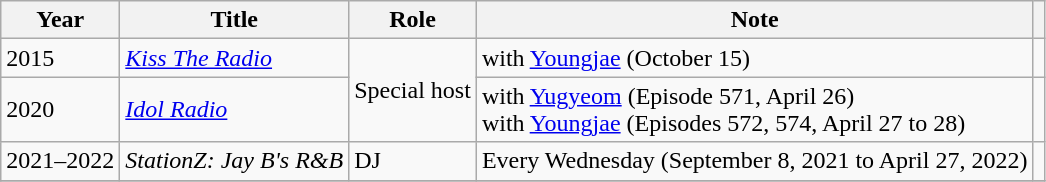<table class="wikitable plainrowheaders sortable nowrap">
<tr>
<th scope="col">Year</th>
<th scope="col">Title</th>
<th scope="col">Role</th>
<th scope="col">Note</th>
<th scope="col" class="unsortable"></th>
</tr>
<tr>
<td>2015</td>
<td><em><a href='#'>Kiss The Radio</a></em></td>
<td rowspan="2">Special host</td>
<td>with <a href='#'>Youngjae</a> (October 15)</td>
<td></td>
</tr>
<tr>
<td>2020</td>
<td><em><a href='#'>Idol Radio</a></em></td>
<td>with <a href='#'>Yugyeom</a> (Episode 571, April 26)<br>with <a href='#'>Youngjae</a> (Episodes 572, 574, April 27 to 28)</td>
<td></td>
</tr>
<tr>
<td>2021–2022</td>
<td><em>StationZ: Jay B's R&B</em></td>
<td>DJ</td>
<td>Every Wednesday (September 8, 2021 to April 27, 2022)</td>
<td style="text-align:center"></td>
</tr>
<tr>
</tr>
</table>
